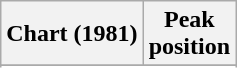<table class="wikitable sortable plainrowheaders" style="text-align:center">
<tr>
<th scope="col">Chart (1981)</th>
<th scope="col">Peak<br> position</th>
</tr>
<tr>
</tr>
<tr>
</tr>
<tr>
</tr>
</table>
